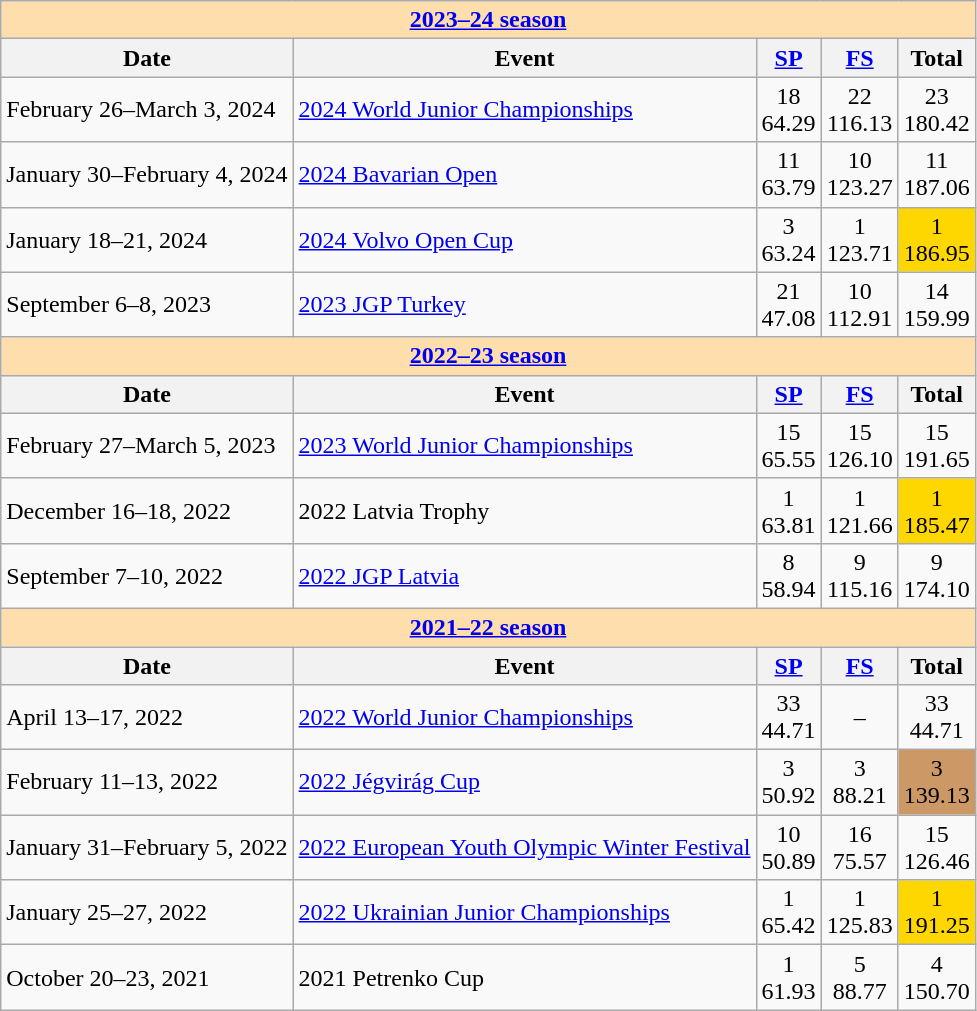<table class="wikitable">
<tr>
<th colspan="5" style="background: #ffdead; text-align:center;"><strong><a href='#'>2023–24 season</a></strong></th>
</tr>
<tr>
<th>Date</th>
<th>Event</th>
<th><a href='#'>SP</a></th>
<th><a href='#'>FS</a></th>
<th>Total</th>
</tr>
<tr>
<td>February 26–March 3, 2024</td>
<td><a href='#'>2024 World Junior Championships</a></td>
<td align=center>18 <br> 64.29</td>
<td align=center>22 <br> 116.13</td>
<td align=center>23 <br> 180.42</td>
</tr>
<tr>
<td>January 30–February 4, 2024</td>
<td><a href='#'>2024 Bavarian Open</a></td>
<td align=center>11 <br> 63.79</td>
<td align=center>10 <br> 123.27</td>
<td align=center>11 <br> 187.06</td>
</tr>
<tr>
<td>January 18–21, 2024</td>
<td><a href='#'>2024 Volvo Open Cup</a></td>
<td align=center>3 <br> 63.24</td>
<td align=center>1 <br> 123.71</td>
<td align=center bgcolor=gold>1 <br> 186.95</td>
</tr>
<tr>
<td>September 6–8, 2023</td>
<td><a href='#'>2023 JGP Turkey</a></td>
<td align=center>21 <br> 47.08</td>
<td align=center>10 <br> 112.91</td>
<td align=center>14 <br> 159.99</td>
</tr>
<tr>
<th colspan="5" style="background-color: #ffdead; " align="center"><a href='#'>2022–23 season</a></th>
</tr>
<tr>
<th>Date</th>
<th>Event</th>
<th><a href='#'>SP</a></th>
<th><a href='#'>FS</a></th>
<th>Total</th>
</tr>
<tr>
<td>February 27–March 5, 2023</td>
<td><a href='#'>2023 World Junior Championships</a></td>
<td align=center>15 <br> 65.55</td>
<td align=center>15 <br> 126.10</td>
<td align=center>15 <br> 191.65</td>
</tr>
<tr>
<td>December 16–18, 2022</td>
<td>2022 Latvia Trophy</td>
<td align=center>1 <br> 63.81</td>
<td align=center>1 <br> 121.66</td>
<td align=center bgcolor=gold>1 <br> 185.47</td>
</tr>
<tr>
<td>September 7–10, 2022</td>
<td><a href='#'>2022 JGP Latvia</a></td>
<td align=center>8 <br> 58.94</td>
<td align=center>9 <br> 115.16</td>
<td align=center>9 <br> 174.10</td>
</tr>
<tr>
<th colspan="5" style="background-color: #ffdead; " align="center"><a href='#'>2021–22 season</a></th>
</tr>
<tr>
<th>Date</th>
<th>Event</th>
<th><a href='#'>SP</a></th>
<th><a href='#'>FS</a></th>
<th>Total</th>
</tr>
<tr>
<td>April 13–17, 2022</td>
<td><a href='#'>2022 World Junior Championships</a></td>
<td align=center>33 <br> 44.71</td>
<td align=center>–</td>
<td align=center>33 <br> 44.71</td>
</tr>
<tr>
<td>February 11–13, 2022</td>
<td><a href='#'>2022 Jégvirág Cup</a></td>
<td align=center>3 <br> 50.92</td>
<td align=center>3 <br> 88.21</td>
<td align=center bgcolor=cc9966>3 <br> 139.13</td>
</tr>
<tr>
<td>January 31–February 5, 2022</td>
<td><a href='#'>2022 European Youth Olympic Winter Festival</a></td>
<td align=center>10 <br> 50.89</td>
<td align=center>16 <br> 75.57</td>
<td align=center>15 <br> 126.46</td>
</tr>
<tr>
<td>January 25–27, 2022</td>
<td><a href='#'>2022 Ukrainian Junior Championships</a></td>
<td align=center>1 <br> 65.42</td>
<td align=center>1 <br> 125.83</td>
<td align=center bgcolor=gold>1 <br> 191.25</td>
</tr>
<tr>
<td>October 20–23, 2021</td>
<td>2021 Petrenko Cup</td>
<td align=center>1 <br> 61.93</td>
<td align=center>5 <br> 88.77</td>
<td align=center>4 <br> 150.70</td>
</tr>
</table>
